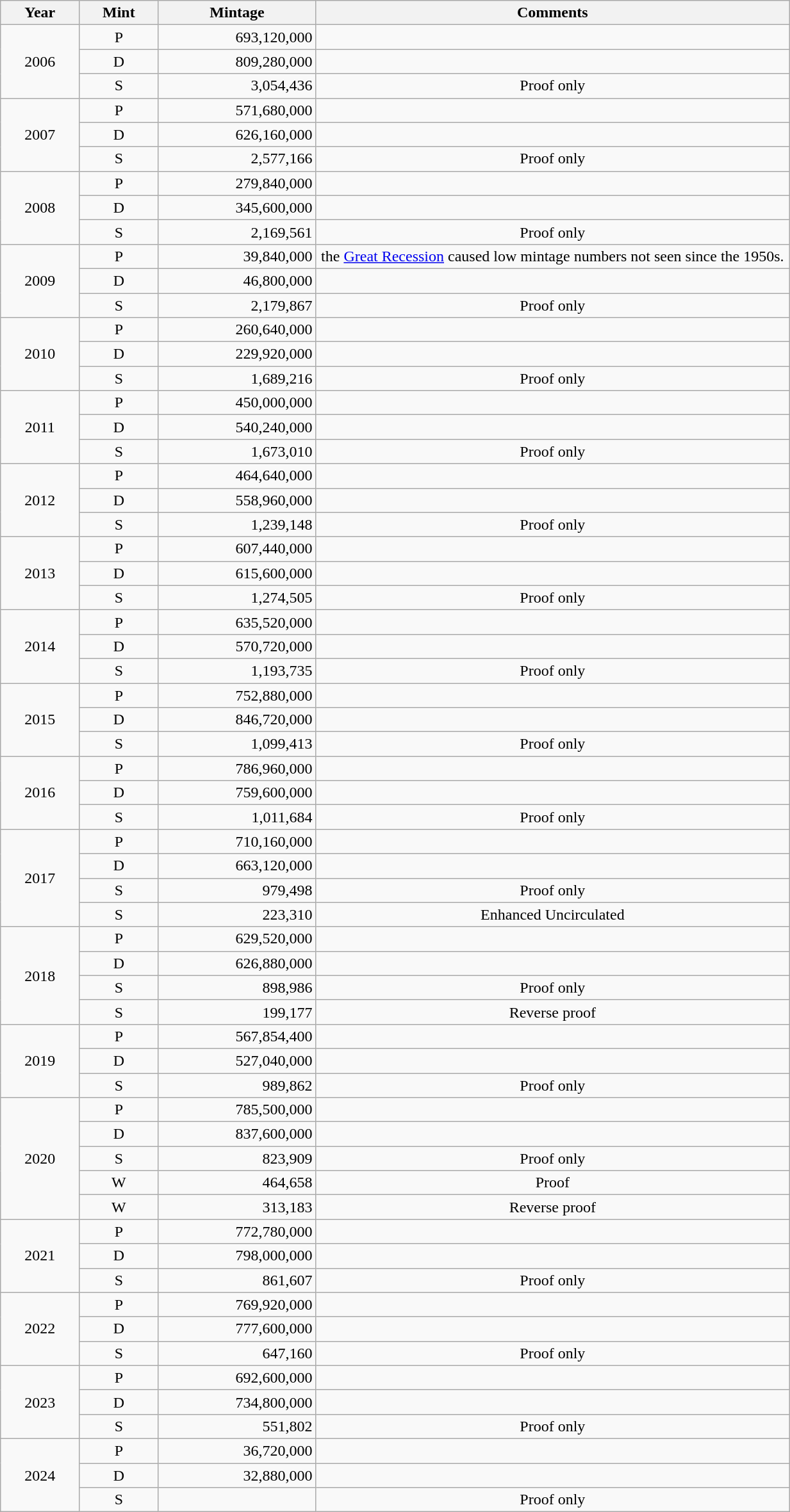<table class="wikitable sortable" style="min-width:65%; text-align:center;">
<tr>
<th width="10%">Year</th>
<th width="10%">Mint</th>
<th width="20%">Mintage</th>
<th width="60%">Comments</th>
</tr>
<tr>
<td rowspan="3">2006</td>
<td>P</td>
<td align="right">693,120,000</td>
<td></td>
</tr>
<tr>
<td>D</td>
<td align="right">809,280,000</td>
<td></td>
</tr>
<tr>
<td>S</td>
<td align="right">3,054,436</td>
<td>Proof only</td>
</tr>
<tr>
<td rowspan="3">2007</td>
<td>P</td>
<td align="right">571,680,000</td>
<td></td>
</tr>
<tr>
<td>D</td>
<td align="right">626,160,000</td>
<td></td>
</tr>
<tr>
<td>S</td>
<td align="right">2,577,166</td>
<td>Proof only</td>
</tr>
<tr>
<td rowspan="3">2008</td>
<td>P</td>
<td align="right">279,840,000</td>
<td></td>
</tr>
<tr>
<td>D</td>
<td align="right">345,600,000</td>
<td></td>
</tr>
<tr>
<td>S</td>
<td align="right">2,169,561</td>
<td>Proof only</td>
</tr>
<tr>
<td rowspan="3">2009</td>
<td>P</td>
<td align="right">39,840,000</td>
<td>the <a href='#'>Great Recession</a> caused low mintage numbers not seen since the 1950s.</td>
</tr>
<tr>
<td>D</td>
<td align="right">46,800,000</td>
<td></td>
</tr>
<tr>
<td>S</td>
<td align="right">2,179,867</td>
<td>Proof only</td>
</tr>
<tr>
<td rowspan="3">2010</td>
<td>P</td>
<td align="right">260,640,000</td>
<td></td>
</tr>
<tr>
<td>D</td>
<td align="right">229,920,000</td>
<td></td>
</tr>
<tr>
<td>S</td>
<td align="right">1,689,216</td>
<td>Proof only</td>
</tr>
<tr>
<td rowspan="3">2011</td>
<td>P</td>
<td align="right">450,000,000</td>
<td></td>
</tr>
<tr>
<td>D</td>
<td align="right">540,240,000</td>
<td></td>
</tr>
<tr>
<td>S</td>
<td align="right">1,673,010</td>
<td>Proof only</td>
</tr>
<tr>
<td rowspan="3">2012</td>
<td>P</td>
<td align="right">464,640,000</td>
<td></td>
</tr>
<tr>
<td>D</td>
<td align="right">558,960,000</td>
<td></td>
</tr>
<tr>
<td>S</td>
<td align="right">1,239,148</td>
<td>Proof only</td>
</tr>
<tr>
<td rowspan="3">2013</td>
<td>P</td>
<td align="right">607,440,000</td>
<td></td>
</tr>
<tr>
<td>D</td>
<td align="right">615,600,000</td>
<td></td>
</tr>
<tr>
<td>S</td>
<td align="right">1,274,505</td>
<td>Proof only</td>
</tr>
<tr>
<td rowspan="3">2014</td>
<td>P</td>
<td align="right">635,520,000</td>
<td></td>
</tr>
<tr>
<td>D</td>
<td align="right">570,720,000</td>
<td></td>
</tr>
<tr>
<td>S</td>
<td align="right">1,193,735</td>
<td>Proof only</td>
</tr>
<tr>
<td rowspan="3">2015</td>
<td>P</td>
<td align="right">752,880,000</td>
<td></td>
</tr>
<tr>
<td>D</td>
<td align="right">846,720,000</td>
<td></td>
</tr>
<tr>
<td>S</td>
<td align="right">1,099,413</td>
<td>Proof only</td>
</tr>
<tr>
<td rowspan="3">2016</td>
<td>P</td>
<td align="right">786,960,000</td>
<td></td>
</tr>
<tr>
<td>D</td>
<td align="right">759,600,000</td>
<td></td>
</tr>
<tr>
<td>S</td>
<td align="right">1,011,684</td>
<td>Proof only</td>
</tr>
<tr>
<td rowspan="4">2017</td>
<td>P</td>
<td align="right">710,160,000</td>
<td></td>
</tr>
<tr>
<td>D</td>
<td align="right">663,120,000</td>
<td></td>
</tr>
<tr>
<td>S</td>
<td align="right">979,498</td>
<td>Proof only</td>
</tr>
<tr>
<td>S</td>
<td align="right">223,310</td>
<td>Enhanced Uncirculated</td>
</tr>
<tr>
<td rowspan="4">2018</td>
<td>P</td>
<td align="right">629,520,000</td>
<td></td>
</tr>
<tr>
<td>D</td>
<td align="right">626,880,000</td>
<td></td>
</tr>
<tr>
<td>S</td>
<td align="right">898,986</td>
<td>Proof only</td>
</tr>
<tr>
<td>S</td>
<td align="right">199,177</td>
<td>Reverse proof</td>
</tr>
<tr>
<td rowspan="3">2019</td>
<td>P</td>
<td align="right">567,854,400</td>
<td></td>
</tr>
<tr>
<td>D</td>
<td align="right">527,040,000</td>
<td></td>
</tr>
<tr>
<td>S</td>
<td align="right">989,862</td>
<td>Proof only</td>
</tr>
<tr>
<td rowspan="5">2020</td>
<td>P</td>
<td align="right">785,500,000</td>
<td></td>
</tr>
<tr>
<td>D</td>
<td align="right">837,600,000</td>
<td></td>
</tr>
<tr>
<td>S</td>
<td align="right">823,909</td>
<td>Proof only</td>
</tr>
<tr>
<td>W</td>
<td align="right">464,658</td>
<td>Proof</td>
</tr>
<tr>
<td>W</td>
<td align="right">313,183</td>
<td>Reverse proof</td>
</tr>
<tr>
<td rowspan="3">2021</td>
<td>P</td>
<td align="right">772,780,000</td>
<td></td>
</tr>
<tr>
<td>D</td>
<td align="right">798,000,000</td>
<td></td>
</tr>
<tr>
<td>S</td>
<td align="right">861,607</td>
<td>Proof only</td>
</tr>
<tr>
<td rowspan="3">2022</td>
<td>P</td>
<td align="right">769,920,000</td>
<td></td>
</tr>
<tr>
<td>D</td>
<td align="right">777,600,000</td>
<td></td>
</tr>
<tr>
<td>S</td>
<td align="right">647,160</td>
<td>Proof only</td>
</tr>
<tr>
<td rowspan="3">2023</td>
<td>P</td>
<td align="right">692,600,000</td>
<td></td>
</tr>
<tr>
<td>D</td>
<td align="right">734,800,000</td>
<td></td>
</tr>
<tr>
<td>S</td>
<td align="right">551,802</td>
<td>Proof only</td>
</tr>
<tr>
<td rowspan="3">2024</td>
<td>P</td>
<td align="right">36,720,000</td>
<td></td>
</tr>
<tr>
<td>D</td>
<td align="right">32,880,000</td>
<td></td>
</tr>
<tr>
<td>S</td>
<td></td>
<td>Proof only</td>
</tr>
</table>
